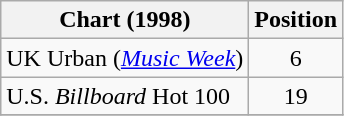<table class="wikitable sortable">
<tr>
<th align="left">Chart (1998)</th>
<th align="center">Position</th>
</tr>
<tr>
<td>UK Urban (<em><a href='#'>Music Week</a></em>)</td>
<td align="center">6</td>
</tr>
<tr>
<td>U.S. <em>Billboard</em> Hot 100</td>
<td align="center">19</td>
</tr>
<tr>
</tr>
</table>
